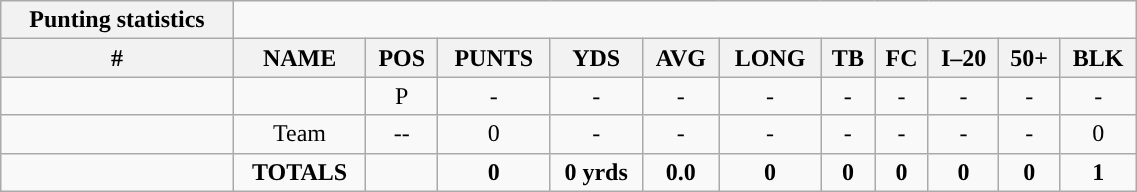<table style="width:60%; text-align:center;" class="wikitable collapsible collapsed">
<tr>
<th style="text-align:center; ">Punting statistics</th>
</tr>
<tr>
<th>#</th>
<th>NAME</th>
<th>POS</th>
<th>PUNTS</th>
<th>YDS</th>
<th>AVG</th>
<th>LONG</th>
<th>TB</th>
<th>FC</th>
<th>I–20</th>
<th>50+</th>
<th>BLK</th>
</tr>
<tr>
<td></td>
<td></td>
<td>P</td>
<td>-</td>
<td>-</td>
<td>-</td>
<td>-</td>
<td>-</td>
<td>-</td>
<td>-</td>
<td>-</td>
<td>-</td>
</tr>
<tr>
<td></td>
<td>Team</td>
<td>--</td>
<td>0</td>
<td>-</td>
<td>-</td>
<td>-</td>
<td>-</td>
<td>-</td>
<td>-</td>
<td>-</td>
<td>0</td>
</tr>
<tr>
<td></td>
<td><strong>TOTALS</strong></td>
<td></td>
<td><strong>0</strong></td>
<td><strong>0 yrds</strong></td>
<td><strong>0.0</strong></td>
<td><strong>0</strong></td>
<td><strong>0</strong></td>
<td><strong>0</strong></td>
<td><strong>0</strong></td>
<td><strong>0</strong></td>
<td><strong>1</strong></td>
</tr>
</table>
